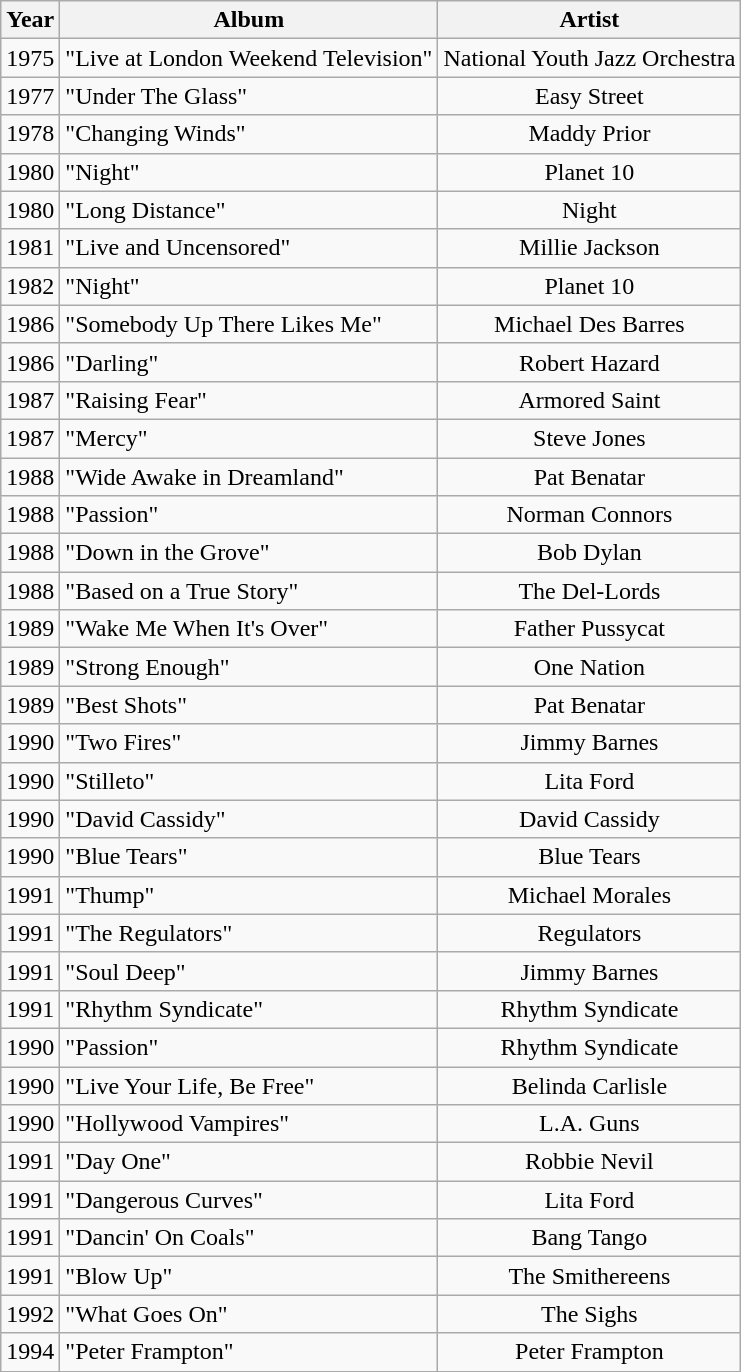<table class="wikitable">
<tr>
<th>Year</th>
<th>Album</th>
<th>Artist</th>
</tr>
<tr>
<td>1975</td>
<td>"Live at London Weekend Television"</td>
<td align="center">National Youth Jazz Orchestra</td>
</tr>
<tr>
<td>1977</td>
<td>"Under The Glass"</td>
<td align="center">Easy Street</td>
</tr>
<tr>
<td>1978</td>
<td>"Changing Winds"</td>
<td align="center">Maddy Prior</td>
</tr>
<tr>
<td>1980</td>
<td>"Night"</td>
<td align="center">Planet 10</td>
</tr>
<tr>
<td>1980</td>
<td>"Long Distance"</td>
<td align="center">Night</td>
</tr>
<tr>
<td>1981</td>
<td>"Live and Uncensored"</td>
<td align="center">Millie Jackson</td>
</tr>
<tr>
<td>1982</td>
<td>"Night"</td>
<td align="center">Planet 10</td>
</tr>
<tr>
<td>1986</td>
<td>"Somebody Up There Likes Me"</td>
<td align="center">Michael Des Barres</td>
</tr>
<tr>
<td>1986</td>
<td>"Darling"</td>
<td align="center">Robert Hazard</td>
</tr>
<tr>
<td>1987</td>
<td>"Raising Fear"</td>
<td align="center">Armored Saint</td>
</tr>
<tr>
<td>1987</td>
<td>"Mercy"</td>
<td align="center">Steve Jones</td>
</tr>
<tr>
<td>1988</td>
<td>"Wide Awake in Dreamland"</td>
<td align="center">Pat Benatar</td>
</tr>
<tr>
<td>1988</td>
<td>"Passion"</td>
<td align="center">Norman Connors</td>
</tr>
<tr>
<td>1988</td>
<td>"Down in the Grove"</td>
<td align="center">Bob Dylan</td>
</tr>
<tr>
<td>1988</td>
<td>"Based on a True Story"</td>
<td align="center">The Del-Lords</td>
</tr>
<tr>
<td>1989</td>
<td>"Wake Me When It's Over"</td>
<td align="center">Father Pussycat</td>
</tr>
<tr>
<td>1989</td>
<td>"Strong Enough"</td>
<td align="center">One Nation</td>
</tr>
<tr>
<td>1989</td>
<td>"Best Shots"</td>
<td align="center">Pat Benatar</td>
</tr>
<tr>
<td>1990</td>
<td>"Two Fires"</td>
<td align="center">Jimmy Barnes</td>
</tr>
<tr>
<td>1990</td>
<td>"Stilleto"</td>
<td align="center">Lita Ford</td>
</tr>
<tr>
<td>1990</td>
<td>"David Cassidy"</td>
<td align="center">David Cassidy</td>
</tr>
<tr>
<td>1990</td>
<td>"Blue Tears"</td>
<td align="center">Blue Tears</td>
</tr>
<tr>
<td>1991</td>
<td>"Thump"</td>
<td align="center">Michael Morales</td>
</tr>
<tr>
<td>1991</td>
<td>"The Regulators"</td>
<td align="center">Regulators</td>
</tr>
<tr>
<td>1991</td>
<td>"Soul Deep"</td>
<td align="center">Jimmy Barnes</td>
</tr>
<tr>
<td>1991</td>
<td>"Rhythm Syndicate"</td>
<td align="center">Rhythm Syndicate</td>
</tr>
<tr>
<td>1990</td>
<td>"Passion"</td>
<td align="center">Rhythm Syndicate</td>
</tr>
<tr>
<td>1990</td>
<td>"Live Your Life, Be Free"</td>
<td align="center">Belinda Carlisle</td>
</tr>
<tr>
<td>1990</td>
<td>"Hollywood Vampires"</td>
<td align="center">L.A. Guns</td>
</tr>
<tr>
<td>1991</td>
<td>"Day One"</td>
<td align="center">Robbie Nevil</td>
</tr>
<tr>
<td>1991</td>
<td>"Dangerous Curves"</td>
<td align="center">Lita Ford</td>
</tr>
<tr>
<td>1991</td>
<td>"Dancin' On Coals"</td>
<td align="center">Bang Tango</td>
</tr>
<tr>
<td>1991</td>
<td>"Blow Up"</td>
<td align="center">The Smithereens</td>
</tr>
<tr>
<td>1992</td>
<td>"What Goes On"</td>
<td align="center">The Sighs</td>
</tr>
<tr>
<td>1994</td>
<td>"Peter Frampton"</td>
<td align="center">Peter Frampton</td>
</tr>
</table>
